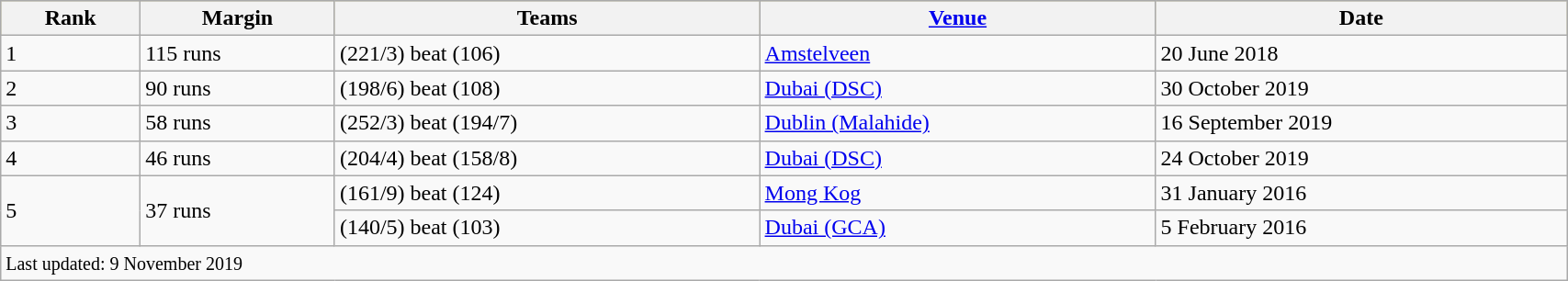<table class="wikitable" style="width:90%;">
<tr style="background:#bdb76b;">
<th>Rank</th>
<th>Margin</th>
<th>Teams</th>
<th><a href='#'>Venue</a></th>
<th>Date</th>
</tr>
<tr>
<td>1</td>
<td>115 runs</td>
<td> (221/3) beat  (106)</td>
<td><a href='#'>Amstelveen</a></td>
<td>20 June 2018</td>
</tr>
<tr>
<td>2</td>
<td>90 runs</td>
<td> (198/6) beat  (108)</td>
<td><a href='#'>Dubai (DSC)</a></td>
<td>30 October 2019</td>
</tr>
<tr>
<td>3</td>
<td>58 runs</td>
<td> (252/3) beat  (194/7)</td>
<td><a href='#'>Dublin (Malahide)</a></td>
<td>16 September 2019</td>
</tr>
<tr>
<td>4</td>
<td>46 runs</td>
<td> (204/4) beat  (158/8)</td>
<td><a href='#'>Dubai (DSC)</a></td>
<td>24 October 2019</td>
</tr>
<tr>
<td rowspan=2>5</td>
<td rowspan=2>37 runs</td>
<td> (161/9) beat  (124)</td>
<td><a href='#'>Mong Kog</a></td>
<td>31 January 2016</td>
</tr>
<tr>
<td> (140/5) beat  (103)</td>
<td><a href='#'>Dubai (GCA)</a></td>
<td>5 February 2016</td>
</tr>
<tr>
<td colspan=5><small>Last updated: 9 November 2019</small></td>
</tr>
</table>
